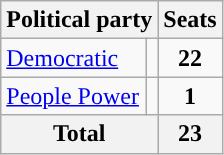<table class="wikitable">
<tr>
<th colspan="2">Political party</th>
<th>Seats</th>
</tr>
<tr>
<td><a href='#'>Democratic</a></td>
<td style="background:"></td>
<td style="text-align: center;"><strong>22</strong></td>
</tr>
<tr>
<td><a href='#'>People Power</a></td>
<td style="background:"></td>
<td style="text-align: center;"><strong>1</strong></td>
</tr>
<tr>
<th colspan="2">Total</th>
<th>23</th>
</tr>
</table>
